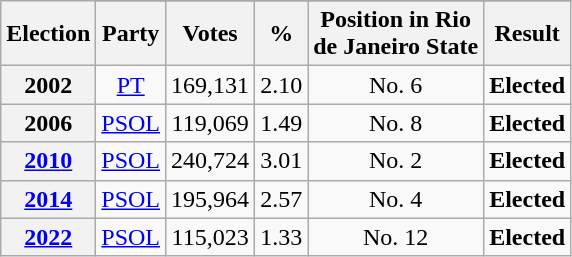<table class="wikitable" style="text-align: center;">
<tr>
<th rowspan="2">Election</th>
</tr>
<tr>
<th>Party</th>
<th>Votes</th>
<th>%</th>
<th>Position in Rio<br> de Janeiro State</th>
<th>Result</th>
</tr>
<tr>
<th>2002</th>
<td><a href='#'>PT</a></td>
<td>169,131</td>
<td>2.10</td>
<td>No. 6</td>
<td><strong>Elected</strong></td>
</tr>
<tr>
<th>2006</th>
<td><a href='#'>PSOL</a></td>
<td>119,069</td>
<td>1.49</td>
<td>No. 8</td>
<td><strong>Elected</strong></td>
</tr>
<tr>
<th><a href='#'>2010</a></th>
<td><a href='#'>PSOL</a></td>
<td>240,724</td>
<td>3.01</td>
<td>No. 2</td>
<td><strong>Elected</strong></td>
</tr>
<tr>
<th><a href='#'>2014</a></th>
<td><a href='#'>PSOL</a></td>
<td>195,964</td>
<td>2.57</td>
<td>No. 4</td>
<td><strong>Elected</strong></td>
</tr>
<tr>
<th><a href='#'>2022</a></th>
<td><a href='#'>PSOL</a></td>
<td>115,023</td>
<td>1.33</td>
<td>No. 12</td>
<td><strong>Elected</strong></td>
</tr>
</table>
